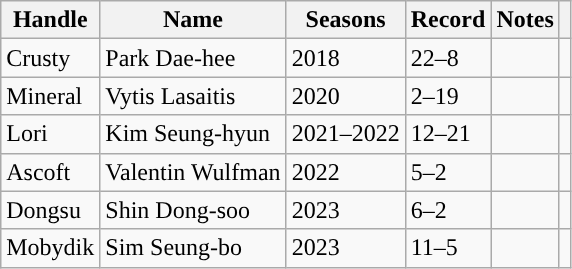<table class="wikitable">
<tr>
<th style="background:#">Handle</th>
<th style="background:#">Name</th>
<th style="background:#">Seasons</th>
<th style="background:#">Record</th>
<th style="background:#">Notes</th>
<th style="background:#"></th>
</tr>
<tr>
<td>Crusty</td>
<td>Park Dae-hee</td>
<td>2018</td>
<td>22–8 </td>
<td></td>
<td></td>
</tr>
<tr>
<td>Mineral</td>
<td>Vytis Lasaitis</td>
<td>2020</td>
<td>2–19 </td>
<td></td>
<td></td>
</tr>
<tr>
<td>Lori</td>
<td>Kim Seung-hyun</td>
<td>2021–2022</td>
<td>12–21 </td>
<td></td>
<td></td>
</tr>
<tr>
<td>Ascoft</td>
<td>Valentin Wulfman</td>
<td>2022</td>
<td>5–2 </td>
<td></td>
<td></td>
</tr>
<tr>
<td>Dongsu</td>
<td>Shin Dong-soo</td>
<td>2023</td>
<td>6–2 </td>
<td></td>
<td></td>
</tr>
<tr>
<td>Mobydik</td>
<td>Sim Seung-bo</td>
<td>2023</td>
<td>11–5 </td>
<td></td>
<td></td>
</tr>
</table>
